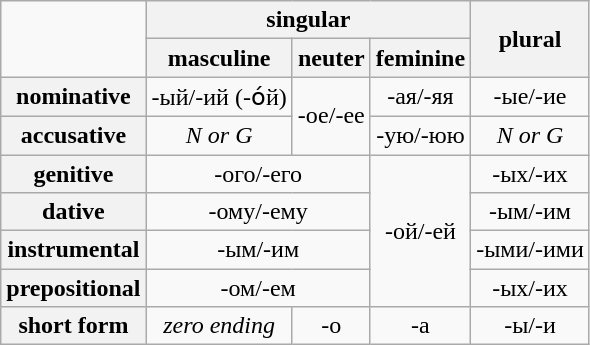<table class="wikitable" style="text-align: center;">
<tr>
<td rowspan="2"></td>
<th colspan="3">singular</th>
<th rowspan="2">plural</th>
</tr>
<tr>
<th>masculine</th>
<th>neuter</th>
<th>feminine</th>
</tr>
<tr>
<th>nominative</th>
<td lang="ru">-ый/-ий (-о́й)</td>
<td rowspan="2" lang="ru">-ое/-ее</td>
<td lang="ru">-ая/-яя</td>
<td lang="ru">-ые/-ие</td>
</tr>
<tr>
<th>accusative</th>
<td><em>N or G</em></td>
<td lang="ru">-ую/-юю</td>
<td><em>N or G</em></td>
</tr>
<tr>
<th>genitive</th>
<td colspan="2" lang="ru">-ого/-его</td>
<td rowspan="4" lang="ru">-ой/-ей</td>
<td lang="ru">-ых/-их</td>
</tr>
<tr>
<th>dative</th>
<td colspan="2" lang="ru">-ому/-ему</td>
<td lang="ru">-ым/-им</td>
</tr>
<tr>
<th>instrumental</th>
<td colspan="2" lang="ru">-ым/-им</td>
<td lang="ru">-ыми/-ими</td>
</tr>
<tr>
<th>prepositional</th>
<td colspan="2" lang="ru">-ом/-ем</td>
<td lang="ru">-ых/-их</td>
</tr>
<tr>
<th>short form</th>
<td><em>zero ending</em></td>
<td lang="ru">-о</td>
<td lang="ru">-а</td>
<td lang="ru">-ы/-и</td>
</tr>
</table>
